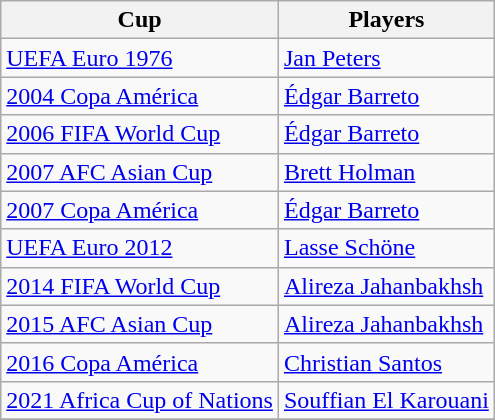<table class="wikitable" style="text-align: left">
<tr style="text-align: center">
<th>Cup</th>
<th>Players</th>
</tr>
<tr>
<td align="left"> <a href='#'>UEFA Euro 1976</a></td>
<td> <a href='#'>Jan Peters</a></td>
</tr>
<tr>
<td align="left"> <a href='#'>2004 Copa América</a></td>
<td> <a href='#'>Édgar Barreto</a></td>
</tr>
<tr>
<td align="left"> <a href='#'>2006 FIFA World Cup</a></td>
<td> <a href='#'>Édgar Barreto</a></td>
</tr>
<tr>
<td align="left"> <a href='#'>2007 AFC Asian Cup</a></td>
<td> <a href='#'>Brett Holman</a></td>
</tr>
<tr>
<td align="left"> <a href='#'>2007 Copa América</a></td>
<td> <a href='#'>Édgar Barreto</a></td>
</tr>
<tr>
<td align="left"> <a href='#'>UEFA Euro 2012</a></td>
<td> <a href='#'>Lasse Schöne</a></td>
</tr>
<tr>
<td align="left"> <a href='#'>2014 FIFA World Cup</a></td>
<td> <a href='#'>Alireza Jahanbakhsh</a></td>
</tr>
<tr>
<td align="left"> <a href='#'>2015 AFC Asian Cup</a></td>
<td> <a href='#'>Alireza Jahanbakhsh</a></td>
</tr>
<tr>
<td align="left"> <a href='#'>2016 Copa América</a></td>
<td> <a href='#'>Christian Santos</a></td>
</tr>
<tr>
<td align="left"> <a href='#'>2021 Africa Cup of Nations</a></td>
<td> <a href='#'>Souffian El Karouani</a></td>
</tr>
<tr>
</tr>
</table>
